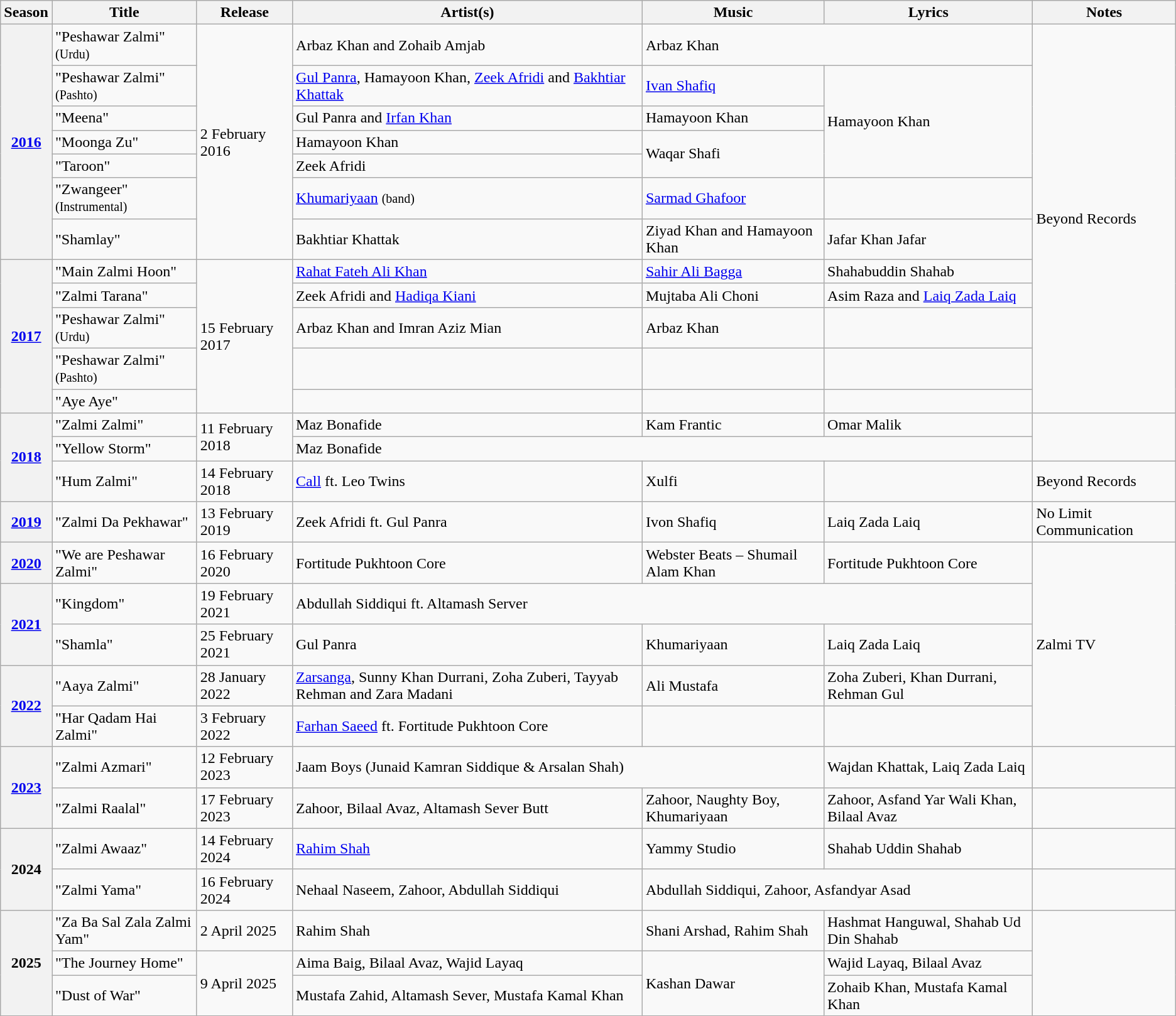<table class="wikitable">
<tr>
<th>Season</th>
<th>Title</th>
<th>Release</th>
<th>Artist(s)</th>
<th>Music</th>
<th>Lyrics</th>
<th>Notes</th>
</tr>
<tr>
<th rowspan="7"><a href='#'>2016</a></th>
<td>"Peshawar Zalmi" <small>(Urdu)</small></td>
<td rowspan="7">2 February 2016</td>
<td>Arbaz Khan and Zohaib Amjab</td>
<td colspan="2">Arbaz Khan</td>
<td rowspan="12">Beyond Records</td>
</tr>
<tr>
<td>"Peshawar Zalmi" <small>(Pashto)</small></td>
<td><a href='#'>Gul Panra</a>, Hamayoon Khan, <a href='#'>Zeek Afridi</a> and <a href='#'>Bakhtiar Khattak</a></td>
<td><a href='#'>Ivan Shafiq</a></td>
<td rowspan="4">Hamayoon Khan</td>
</tr>
<tr>
<td>"Meena"</td>
<td>Gul Panra and <a href='#'>Irfan Khan</a></td>
<td>Hamayoon Khan</td>
</tr>
<tr>
<td>"Moonga Zu"</td>
<td>Hamayoon Khan</td>
<td rowspan="2">Waqar Shafi</td>
</tr>
<tr>
<td>"Taroon"</td>
<td>Zeek Afridi</td>
</tr>
<tr>
<td>"Zwangeer" <small>(Instrumental)</small></td>
<td><a href='#'>Khumariyaan</a> <small>(band)</small></td>
<td><a href='#'>Sarmad Ghafoor</a></td>
<td></td>
</tr>
<tr>
<td>"Shamlay"</td>
<td>Bakhtiar Khattak</td>
<td>Ziyad Khan and Hamayoon Khan</td>
<td>Jafar Khan Jafar</td>
</tr>
<tr>
<th rowspan="5"><a href='#'>2017</a></th>
<td>"Main Zalmi Hoon"</td>
<td rowspan="5">15 February 2017</td>
<td><a href='#'>Rahat Fateh Ali Khan</a></td>
<td><a href='#'>Sahir Ali Bagga</a></td>
<td>Shahabuddin Shahab</td>
</tr>
<tr>
<td>"Zalmi Tarana"</td>
<td>Zeek Afridi and <a href='#'>Hadiqa Kiani</a></td>
<td>Mujtaba Ali Choni</td>
<td>Asim Raza and <a href='#'>Laiq Zada Laiq</a></td>
</tr>
<tr>
<td>"Peshawar Zalmi" <small>(Urdu)</small></td>
<td>Arbaz Khan and Imran Aziz Mian</td>
<td>Arbaz Khan</td>
<td></td>
</tr>
<tr>
<td>"Peshawar Zalmi" <small>(Pashto)</small></td>
<td></td>
<td></td>
<td></td>
</tr>
<tr>
<td>"Aye Aye"</td>
<td></td>
<td></td>
<td></td>
</tr>
<tr>
<th rowspan="3"><a href='#'>2018</a></th>
<td>"Zalmi Zalmi"</td>
<td rowspan="2">11 February 2018</td>
<td>Maz Bonafide</td>
<td>Kam Frantic</td>
<td>Omar Malik</td>
<td rowspan="2"></td>
</tr>
<tr>
<td>"Yellow Storm"</td>
<td colspan="3">Maz Bonafide</td>
</tr>
<tr>
<td>"Hum Zalmi"</td>
<td>14 February 2018</td>
<td><a href='#'>Call</a> ft. Leo Twins</td>
<td>Xulfi</td>
<td></td>
<td>Beyond Records</td>
</tr>
<tr>
<th><a href='#'>2019</a></th>
<td>"Zalmi Da Pekhawar"</td>
<td>13 February 2019</td>
<td>Zeek Afridi ft. Gul Panra</td>
<td>Ivon Shafiq</td>
<td>Laiq Zada Laiq</td>
<td>No Limit Communication</td>
</tr>
<tr>
<th><a href='#'>2020</a></th>
<td>"We are Peshawar Zalmi"</td>
<td>16 February 2020</td>
<td>Fortitude Pukhtoon Core</td>
<td>Webster Beats – Shumail Alam Khan</td>
<td>Fortitude Pukhtoon Core</td>
<td rowspan="5">Zalmi TV</td>
</tr>
<tr>
<th rowspan="2"><a href='#'>2021</a></th>
<td>"Kingdom"</td>
<td>19 February 2021</td>
<td colspan="3">Abdullah Siddiqui ft. Altamash Server</td>
</tr>
<tr>
<td>"Shamla"</td>
<td>25 February 2021</td>
<td>Gul Panra</td>
<td>Khumariyaan</td>
<td>Laiq Zada Laiq</td>
</tr>
<tr>
<th rowspan=2><a href='#'>2022</a></th>
<td>"Aaya Zalmi"</td>
<td>28 January 2022</td>
<td><a href='#'>Zarsanga</a>, Sunny Khan Durrani, Zoha Zuberi, Tayyab Rehman and Zara Madani</td>
<td>Ali Mustafa</td>
<td>Zoha Zuberi, Khan Durrani, Rehman Gul</td>
</tr>
<tr>
<td>"Har Qadam Hai Zalmi"</td>
<td>3 February 2022</td>
<td><a href='#'>Farhan Saeed</a> ft. Fortitude Pukhtoon Core</td>
<td></td>
<td></td>
</tr>
<tr>
<th rowspan=2><a href='#'>2023</a></th>
<td>"Zalmi Azmari"</td>
<td>12 February 2023</td>
<td colspan=2>Jaam Boys (Junaid Kamran Siddique & Arsalan Shah)</td>
<td>Wajdan Khattak, Laiq Zada Laiq</td>
<td></td>
</tr>
<tr>
<td>"Zalmi Raalal"</td>
<td>17 February 2023</td>
<td>Zahoor, Bilaal Avaz, Altamash Sever Butt</td>
<td>Zahoor, Naughty Boy, Khumariyaan</td>
<td>Zahoor, Asfand Yar Wali Khan, Bilaal Avaz</td>
<td></td>
</tr>
<tr>
<th rowspan=2>2024</th>
<td>"Zalmi Awaaz"</td>
<td>14 February 2024</td>
<td><a href='#'>Rahim Shah</a></td>
<td>Yammy Studio</td>
<td>Shahab Uddin Shahab</td>
<td></td>
</tr>
<tr>
<td>"Zalmi Yama"</td>
<td>16 February 2024</td>
<td>Nehaal Naseem, Zahoor, Abdullah Siddiqui</td>
<td colspan=2>Abdullah Siddiqui, Zahoor, Asfandyar Asad</td>
<td></td>
</tr>
<tr>
<th rowspan=3>2025</th>
<td>"Za Ba Sal Zala Zalmi Yam"</td>
<td>2 April 2025</td>
<td>Rahim Shah</td>
<td>Shani Arshad, Rahim Shah</td>
<td>Hashmat Hanguwal, Shahab Ud Din Shahab</td>
<td rowspan=3></td>
</tr>
<tr>
<td>"The Journey Home"</td>
<td rowspan=2>9 April 2025</td>
<td>Aima Baig, Bilaal Avaz, Wajid Layaq</td>
<td rowspan=2>Kashan Dawar</td>
<td>Wajid Layaq, Bilaal Avaz</td>
</tr>
<tr>
<td>"Dust of War"</td>
<td>Mustafa Zahid, Altamash Sever, Mustafa Kamal Khan</td>
<td>Zohaib Khan, Mustafa Kamal Khan</td>
</tr>
</table>
